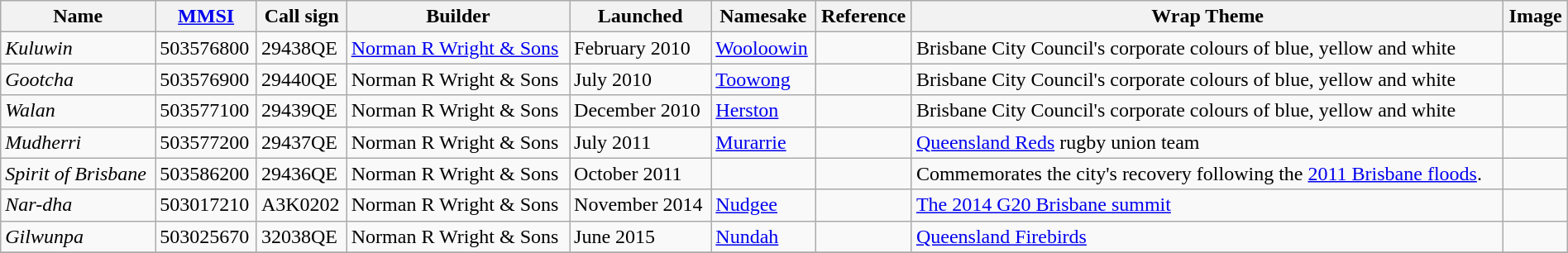<table class="wikitable sortable" style="width: 100%">
<tr>
<th>Name</th>
<th><a href='#'>MMSI</a></th>
<th>Call sign</th>
<th>Builder</th>
<th>Launched</th>
<th>Namesake</th>
<th>Reference</th>
<th>Wrap Theme</th>
<th>Image</th>
</tr>
<tr>
<td><em>Kuluwin</em></td>
<td>503576800</td>
<td>29438QE</td>
<td><a href='#'>Norman R Wright & Sons</a></td>
<td>February 2010</td>
<td><a href='#'>Wooloowin</a></td>
<td></td>
<td>Brisbane City Council's corporate colours of blue, yellow and white</td>
<td></td>
</tr>
<tr>
<td><em>Gootcha</em></td>
<td>503576900</td>
<td>29440QE</td>
<td>Norman R Wright & Sons</td>
<td>July 2010</td>
<td><a href='#'>Toowong</a></td>
<td></td>
<td>Brisbane City Council's corporate colours of blue, yellow and white</td>
<td></td>
</tr>
<tr>
<td><em>Walan</em></td>
<td>503577100</td>
<td>29439QE</td>
<td>Norman R Wright & Sons</td>
<td>December 2010</td>
<td><a href='#'>Herston</a></td>
<td></td>
<td>Brisbane City Council's corporate colours of blue, yellow and white</td>
<td></td>
</tr>
<tr>
<td><em>Mudherri</em></td>
<td>503577200</td>
<td>29437QE</td>
<td>Norman R Wright & Sons</td>
<td>July 2011</td>
<td><a href='#'>Murarrie</a></td>
<td></td>
<td><a href='#'>Queensland Reds</a> rugby union team</td>
<td></td>
</tr>
<tr>
<td><em>Spirit of Brisbane</em></td>
<td>503586200</td>
<td>29436QE</td>
<td>Norman R Wright & Sons</td>
<td>October 2011</td>
<td></td>
<td></td>
<td>Commemorates the city's recovery following the <a href='#'>2011 Brisbane floods</a>.</td>
<td></td>
</tr>
<tr>
<td><em>Nar-dha</em></td>
<td>503017210</td>
<td>A3K0202</td>
<td>Norman R Wright & Sons</td>
<td>November 2014</td>
<td><a href='#'>Nudgee</a></td>
<td></td>
<td><a href='#'>The 2014 G20 Brisbane summit</a></td>
<td></td>
</tr>
<tr>
<td><em>Gilwunpa</em></td>
<td>503025670</td>
<td>32038QE</td>
<td>Norman R Wright & Sons</td>
<td>June 2015</td>
<td><a href='#'>Nundah</a></td>
<td></td>
<td><a href='#'>Queensland Firebirds</a></td>
<td></td>
</tr>
<tr>
</tr>
</table>
